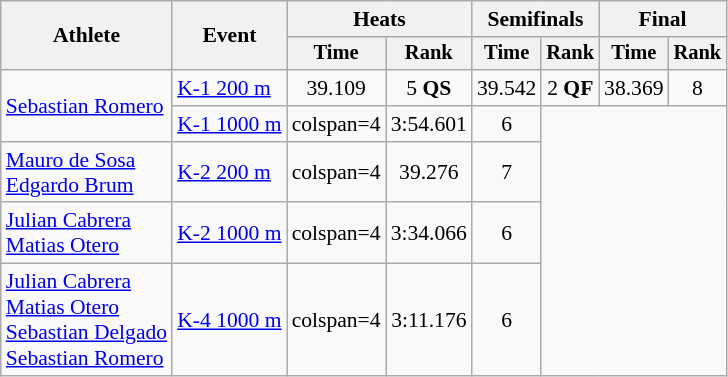<table class=wikitable style="font-size:90%;">
<tr>
<th rowspan="2">Athlete</th>
<th rowspan="2">Event</th>
<th colspan=2>Heats</th>
<th colspan=2>Semifinals</th>
<th colspan=2>Final</th>
</tr>
<tr style="font-size:95%">
<th>Time</th>
<th>Rank</th>
<th>Time</th>
<th>Rank</th>
<th>Time</th>
<th>Rank</th>
</tr>
<tr align=center>
<td align=left rowspan=2><a href='#'>Sebastian Romero</a></td>
<td align=left><a href='#'>K-1 200 m</a></td>
<td>39.109</td>
<td>5 <strong>QS</strong></td>
<td>39.542</td>
<td>2 <strong>QF</strong></td>
<td>38.369</td>
<td>8</td>
</tr>
<tr align=center>
<td align=left><a href='#'>K-1 1000 m</a></td>
<td>colspan=4 </td>
<td>3:54.601</td>
<td>6</td>
</tr>
<tr align=center>
<td align=left><a href='#'>Mauro de Sosa</a><br><a href='#'>Edgardo Brum</a></td>
<td align=left><a href='#'>K-2 200 m</a></td>
<td>colspan=4 </td>
<td>39.276</td>
<td>7</td>
</tr>
<tr align=center>
<td align=left><a href='#'>Julian Cabrera</a><br><a href='#'>Matias Otero</a></td>
<td align=left><a href='#'>K-2 1000 m</a></td>
<td>colspan=4 </td>
<td>3:34.066</td>
<td>6</td>
</tr>
<tr align=center>
<td align=left><a href='#'>Julian Cabrera</a><br><a href='#'>Matias Otero</a><br><a href='#'>Sebastian Delgado</a><br><a href='#'>Sebastian Romero</a></td>
<td align=left><a href='#'>K-4 1000 m</a></td>
<td>colspan=4 </td>
<td>3:11.176</td>
<td>6</td>
</tr>
</table>
